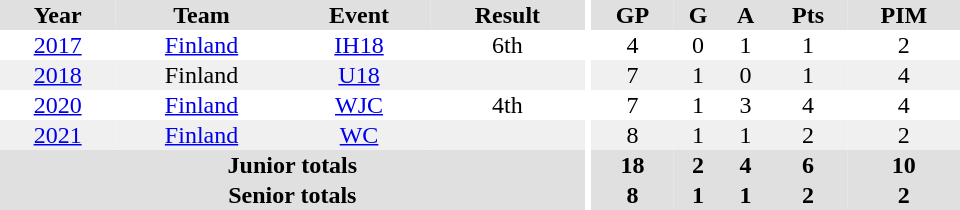<table border="0" cellpadding="1" cellspacing="0" ID="Table3" style="text-align:center; width:40em">
<tr ALIGN="center" bgcolor="#e0e0e0">
<th>Year</th>
<th>Team</th>
<th>Event</th>
<th>Result</th>
<th rowspan="99" bgcolor="#ffffff"></th>
<th>GP</th>
<th>G</th>
<th>A</th>
<th>Pts</th>
<th>PIM</th>
</tr>
<tr>
<td><a href='#'>2017</a></td>
<td><a href='#'>Finland</a></td>
<td><a href='#'>IH18</a></td>
<td>6th</td>
<td>4</td>
<td>0</td>
<td>1</td>
<td>1</td>
<td>2</td>
</tr>
<tr bgcolor="#f0f0f0">
<td><a href='#'>2018</a></td>
<td>Finland</td>
<td><a href='#'>U18</a></td>
<td></td>
<td>7</td>
<td>1</td>
<td>0</td>
<td>1</td>
<td>4</td>
</tr>
<tr>
<td><a href='#'>2020</a></td>
<td><a href='#'>Finland</a></td>
<td><a href='#'>WJC</a></td>
<td>4th</td>
<td>7</td>
<td>1</td>
<td>3</td>
<td>4</td>
<td>4</td>
</tr>
<tr bgcolor="#f0f0f0">
<td><a href='#'>2021</a></td>
<td><a href='#'>Finland</a></td>
<td><a href='#'>WC</a></td>
<td></td>
<td>8</td>
<td>1</td>
<td>1</td>
<td>2</td>
<td>2</td>
</tr>
<tr bgcolor="#e0e0e0">
<th colspan="4">Junior totals</th>
<th>18</th>
<th>2</th>
<th>4</th>
<th>6</th>
<th>10</th>
</tr>
<tr bgcolor="#e0e0e0">
<th colspan="4">Senior totals</th>
<th>8</th>
<th>1</th>
<th>1</th>
<th>2</th>
<th>2</th>
</tr>
</table>
